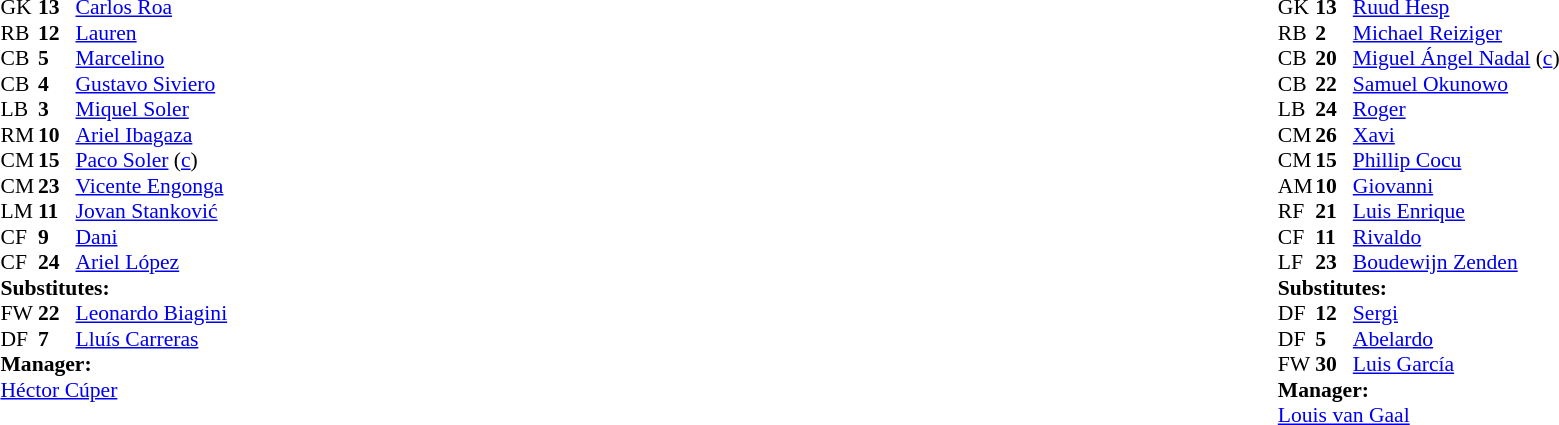<table width="100%">
<tr>
<td valign="top" width="50%"><br><table style="font-size: 90%" cellspacing="0" cellpadding="0">
<tr>
<td colspan="4"></td>
</tr>
<tr>
<th width="25"></th>
<th width="25"></th>
</tr>
<tr>
<td>GK</td>
<td><strong>13</strong></td>
<td> <a href='#'>Carlos Roa</a></td>
</tr>
<tr>
<td>RB</td>
<td><strong>12</strong></td>
<td> <a href='#'>Lauren</a></td>
</tr>
<tr>
<td>CB</td>
<td><strong>5</strong></td>
<td> <a href='#'>Marcelino</a></td>
</tr>
<tr>
<td>CB</td>
<td><strong>4</strong></td>
<td> <a href='#'>Gustavo Siviero</a></td>
</tr>
<tr>
<td>LB</td>
<td><strong>3</strong></td>
<td> <a href='#'>Miquel Soler</a></td>
</tr>
<tr>
<td>RM</td>
<td><strong>10</strong></td>
<td> <a href='#'>Ariel Ibagaza</a></td>
</tr>
<tr>
<td>CM</td>
<td><strong>15</strong></td>
<td> <a href='#'>Paco Soler</a> (<a href='#'>c</a>)</td>
<td></td>
</tr>
<tr>
<td>CM</td>
<td><strong>23</strong></td>
<td> <a href='#'>Vicente Engonga</a></td>
</tr>
<tr>
<td>LM</td>
<td><strong>11</strong></td>
<td> <a href='#'>Jovan Stanković</a></td>
</tr>
<tr>
<td>CF</td>
<td><strong>9</strong></td>
<td> <a href='#'>Dani</a></td>
<td></td>
<td></td>
</tr>
<tr>
<td>CF</td>
<td><strong>24</strong></td>
<td> <a href='#'>Ariel López</a></td>
<td></td>
<td></td>
</tr>
<tr>
<td colspan=4><strong>Substitutes:</strong></td>
</tr>
<tr>
<td>FW</td>
<td><strong>22</strong></td>
<td> <a href='#'>Leonardo Biagini</a></td>
<td></td>
<td></td>
</tr>
<tr>
<td>DF</td>
<td><strong>7</strong></td>
<td> <a href='#'>Lluís Carreras</a></td>
<td></td>
<td></td>
</tr>
<tr>
<td colspan=4><strong>Manager:</strong></td>
</tr>
<tr>
<td colspan="4"> <a href='#'>Héctor Cúper</a></td>
</tr>
</table>
</td>
<td valign="top"></td>
<td valign="top" width="50%"><br><table style="font-size: 90%" cellspacing="0" cellpadding="0" align=center>
<tr>
<td colspan="4"></td>
</tr>
<tr>
<th width="25"></th>
<th width="25"></th>
</tr>
<tr>
<td>GK</td>
<td><strong>13</strong></td>
<td> <a href='#'>Ruud Hesp</a></td>
</tr>
<tr>
<td>RB</td>
<td><strong>2</strong></td>
<td> <a href='#'>Michael Reiziger</a></td>
</tr>
<tr>
<td>CB</td>
<td><strong>20</strong></td>
<td> <a href='#'>Miguel Ángel Nadal</a> (<a href='#'>c</a>)</td>
</tr>
<tr>
<td>CB</td>
<td><strong>22</strong></td>
<td> <a href='#'>Samuel Okunowo</a></td>
<td></td>
<td></td>
</tr>
<tr>
<td>LB</td>
<td><strong>24</strong></td>
<td> <a href='#'>Roger</a></td>
<td></td>
<td></td>
</tr>
<tr>
<td>CM</td>
<td><strong>26</strong></td>
<td> <a href='#'>Xavi</a></td>
</tr>
<tr>
<td>CM</td>
<td><strong>15</strong></td>
<td> <a href='#'>Phillip Cocu</a></td>
</tr>
<tr>
<td>AM</td>
<td><strong>10</strong></td>
<td> <a href='#'>Giovanni</a></td>
</tr>
<tr>
<td>RF</td>
<td><strong>21</strong></td>
<td> <a href='#'>Luis Enrique</a></td>
<td></td>
</tr>
<tr>
<td>CF</td>
<td><strong>11</strong></td>
<td> <a href='#'>Rivaldo</a></td>
</tr>
<tr>
<td>LF</td>
<td><strong>23</strong></td>
<td> <a href='#'>Boudewijn Zenden</a></td>
<td></td>
<td></td>
</tr>
<tr>
<td colspan=4><strong>Substitutes:</strong></td>
</tr>
<tr>
<td>DF</td>
<td><strong>12</strong></td>
<td> <a href='#'>Sergi</a></td>
<td></td>
<td></td>
</tr>
<tr>
<td>DF</td>
<td><strong>5</strong></td>
<td> <a href='#'>Abelardo</a></td>
<td></td>
<td></td>
</tr>
<tr>
<td>FW</td>
<td><strong>30</strong></td>
<td> <a href='#'>Luis García</a></td>
<td></td>
<td></td>
</tr>
<tr>
<td colspan=4><strong>Manager:</strong></td>
</tr>
<tr>
<td colspan="4"> <a href='#'>Louis van Gaal</a></td>
</tr>
</table>
</td>
</tr>
</table>
